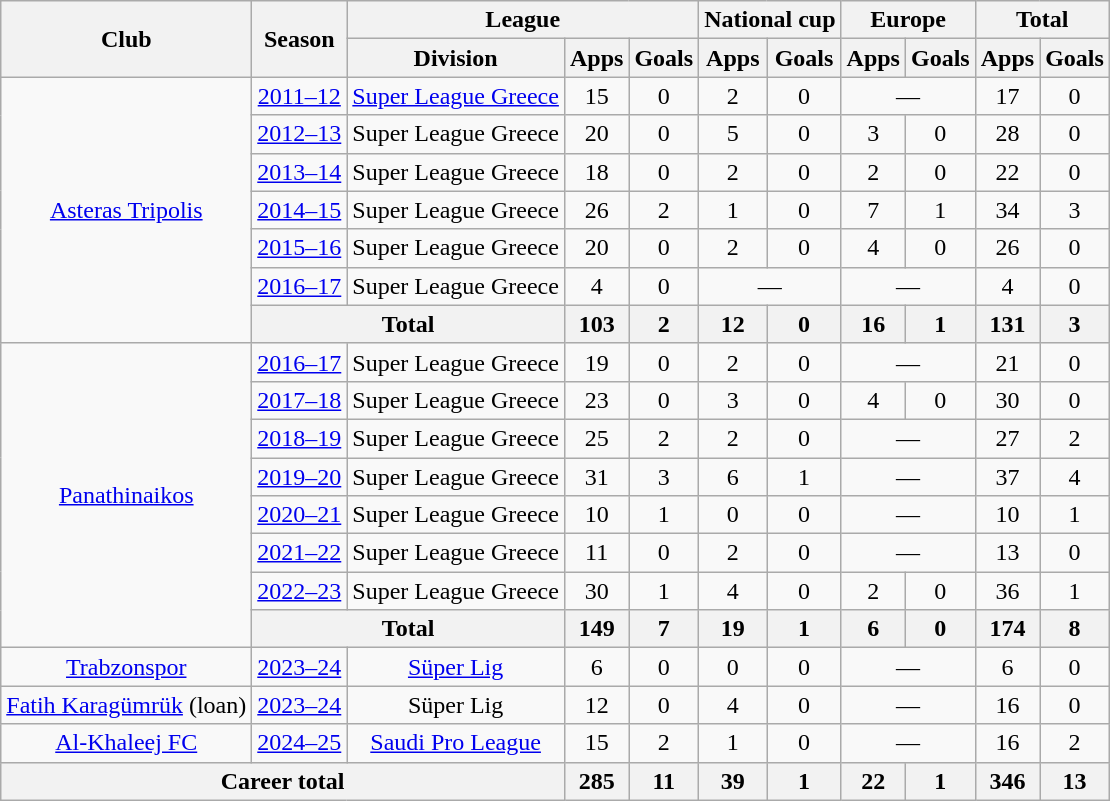<table class="wikitable" style="text-align:center">
<tr>
<th rowspan=2>Club</th>
<th rowspan=2>Season</th>
<th colspan=3>League</th>
<th colspan=2>National cup</th>
<th colspan=2>Europe</th>
<th colspan=2>Total</th>
</tr>
<tr>
<th>Division</th>
<th>Apps</th>
<th>Goals</th>
<th>Apps</th>
<th>Goals</th>
<th>Apps</th>
<th>Goals</th>
<th>Apps</th>
<th>Goals</th>
</tr>
<tr>
<td rowspan=7><a href='#'>Asteras Tripolis</a></td>
<td><a href='#'>2011–12</a></td>
<td><a href='#'>Super League Greece</a></td>
<td>15</td>
<td>0</td>
<td>2</td>
<td>0</td>
<td colspan="2">—</td>
<td>17</td>
<td>0</td>
</tr>
<tr>
<td><a href='#'>2012–13</a></td>
<td>Super League Greece</td>
<td>20</td>
<td>0</td>
<td>5</td>
<td>0</td>
<td>3</td>
<td>0</td>
<td>28</td>
<td>0</td>
</tr>
<tr>
<td><a href='#'>2013–14</a></td>
<td>Super League Greece</td>
<td>18</td>
<td>0</td>
<td>2</td>
<td>0</td>
<td>2</td>
<td>0</td>
<td>22</td>
<td>0</td>
</tr>
<tr>
<td><a href='#'>2014–15</a></td>
<td>Super League Greece</td>
<td>26</td>
<td>2</td>
<td>1</td>
<td>0</td>
<td>7</td>
<td>1</td>
<td>34</td>
<td>3</td>
</tr>
<tr>
<td><a href='#'>2015–16</a></td>
<td>Super League Greece</td>
<td>20</td>
<td>0</td>
<td>2</td>
<td>0</td>
<td>4</td>
<td>0</td>
<td>26</td>
<td>0</td>
</tr>
<tr>
<td><a href='#'>2016–17</a></td>
<td>Super League Greece</td>
<td>4</td>
<td>0</td>
<td colspan="2">—</td>
<td colspan="2">—</td>
<td>4</td>
<td>0</td>
</tr>
<tr>
<th colspan="2">Total</th>
<th>103</th>
<th>2</th>
<th>12</th>
<th>0</th>
<th>16</th>
<th>1</th>
<th>131</th>
<th>3</th>
</tr>
<tr>
<td rowspan="8"><a href='#'>Panathinaikos</a></td>
<td><a href='#'>2016–17</a></td>
<td>Super League Greece</td>
<td>19</td>
<td>0</td>
<td>2</td>
<td>0</td>
<td colspan="2">—</td>
<td>21</td>
<td>0</td>
</tr>
<tr>
<td><a href='#'>2017–18</a></td>
<td>Super League Greece</td>
<td>23</td>
<td>0</td>
<td>3</td>
<td>0</td>
<td>4</td>
<td>0</td>
<td>30</td>
<td>0</td>
</tr>
<tr>
<td><a href='#'>2018–19</a></td>
<td>Super League Greece</td>
<td>25</td>
<td>2</td>
<td>2</td>
<td>0</td>
<td colspan="2">—</td>
<td>27</td>
<td>2</td>
</tr>
<tr>
<td><a href='#'>2019–20</a></td>
<td>Super League Greece</td>
<td>31</td>
<td>3</td>
<td>6</td>
<td>1</td>
<td colspan="2">—</td>
<td>37</td>
<td>4</td>
</tr>
<tr>
<td><a href='#'>2020–21</a></td>
<td>Super League Greece</td>
<td>10</td>
<td>1</td>
<td>0</td>
<td>0</td>
<td colspan="2">—</td>
<td>10</td>
<td>1</td>
</tr>
<tr>
<td><a href='#'>2021–22</a></td>
<td>Super League Greece</td>
<td>11</td>
<td>0</td>
<td>2</td>
<td>0</td>
<td colspan="2">—</td>
<td>13</td>
<td>0</td>
</tr>
<tr>
<td><a href='#'>2022–23</a></td>
<td>Super League Greece</td>
<td>30</td>
<td>1</td>
<td>4</td>
<td>0</td>
<td>2</td>
<td>0</td>
<td>36</td>
<td>1</td>
</tr>
<tr>
<th colspan="2">Total</th>
<th>149</th>
<th>7</th>
<th>19</th>
<th>1</th>
<th>6</th>
<th>0</th>
<th>174</th>
<th>8</th>
</tr>
<tr>
<td><a href='#'>Trabzonspor</a></td>
<td><a href='#'>2023–24</a></td>
<td><a href='#'>Süper Lig</a></td>
<td>6</td>
<td>0</td>
<td>0</td>
<td>0</td>
<td colspan="2">—</td>
<td>6</td>
<td>0</td>
</tr>
<tr>
<td><a href='#'>Fatih Karagümrük</a> (loan)</td>
<td><a href='#'>2023–24</a></td>
<td>Süper Lig</td>
<td>12</td>
<td>0</td>
<td>4</td>
<td>0</td>
<td colspan="2">—</td>
<td>16</td>
<td>0</td>
</tr>
<tr>
<td><a href='#'>Al-Khaleej FC</a></td>
<td><a href='#'>2024–25</a></td>
<td><a href='#'>Saudi Pro League</a></td>
<td>15</td>
<td>2</td>
<td>1</td>
<td>0</td>
<td colspan="2">—</td>
<td>16</td>
<td>2</td>
</tr>
<tr>
<th colspan="3">Career total</th>
<th>285</th>
<th>11</th>
<th>39</th>
<th>1</th>
<th>22</th>
<th>1</th>
<th>346</th>
<th>13</th>
</tr>
</table>
